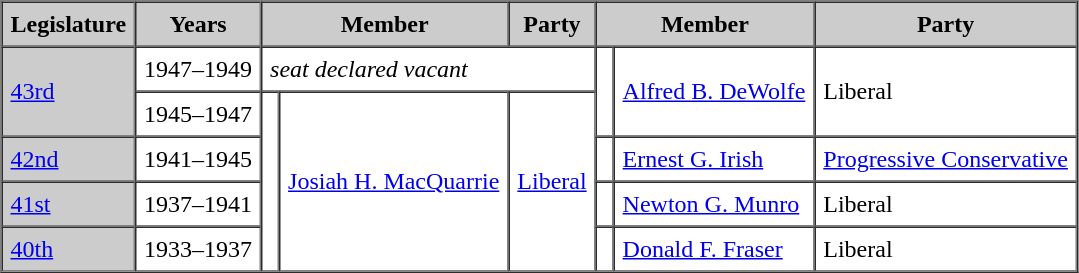<table border=1 cellpadding=5 cellspacing=0>
<tr bgcolor="CCCCCC">
<th>Legislature</th>
<th>Years</th>
<th colspan="2">Member</th>
<th>Party</th>
<th colspan="2">Member</th>
<th>Party</th>
</tr>
<tr>
<td rowspan="2" bgcolor="CCCCCC"><a href='#'>43rd</a></td>
<td>1947–1949</td>
<td colspan="3"><div><em>seat declared vacant</em></div></td>
<td rowspan="2" ></td>
<td rowspan="2"><a href='#'>Alfred B. DeWolfe</a></td>
<td rowspan="2">Liberal</td>
</tr>
<tr>
<td>1945–1947</td>
<td rowspan="4" ></td>
<td rowspan="4"><a href='#'>Josiah H. MacQuarrie</a></td>
<td rowspan="4"><a href='#'>Liberal</a></td>
</tr>
<tr>
<td bgcolor="CCCCCC"><a href='#'>42nd</a></td>
<td>1941–1945</td>
<td rowspan="1" ></td>
<td><a href='#'>Ernest G. Irish</a></td>
<td><a href='#'>Progressive Conservative</a></td>
</tr>
<tr>
<td bgcolor="CCCCCC"><a href='#'>41st</a></td>
<td>1937–1941</td>
<td rowspan="1" ></td>
<td><a href='#'>Newton G. Munro</a></td>
<td>Liberal</td>
</tr>
<tr>
<td bgcolor="CCCCCC"><a href='#'>40th</a></td>
<td>1933–1937</td>
<td rowspan="1" ></td>
<td><a href='#'>Donald F. Fraser</a></td>
<td>Liberal</td>
</tr>
</table>
